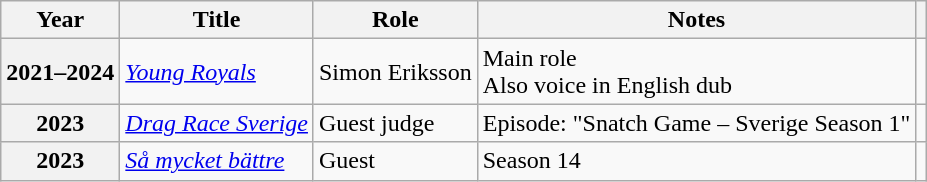<table class="wikitable plainrowheaders sortable">
<tr>
<th scope="col">Year</th>
<th scope="col">Title</th>
<th scope="col" class="unsortable">Role</th>
<th scope="col" class="unsortable">Notes</th>
<th scope="col" class="unsortable"></th>
</tr>
<tr>
<th>2021–2024</th>
<td><em><a href='#'>Young Royals</a></em></td>
<td>Simon Eriksson</td>
<td>Main role <br>Also voice in English dub</td>
<td align=center></td>
</tr>
<tr>
<th>2023</th>
<td><em><a href='#'>Drag Race Sverige</a></em></td>
<td>Guest judge</td>
<td>Episode: "Snatch Game – Sverige Season 1"</td>
<td align=center></td>
</tr>
<tr>
<th>2023</th>
<td><em><a href='#'>Så mycket bättre</a></em></td>
<td>Guest</td>
<td>Season 14</td>
<td align=center></td>
</tr>
</table>
